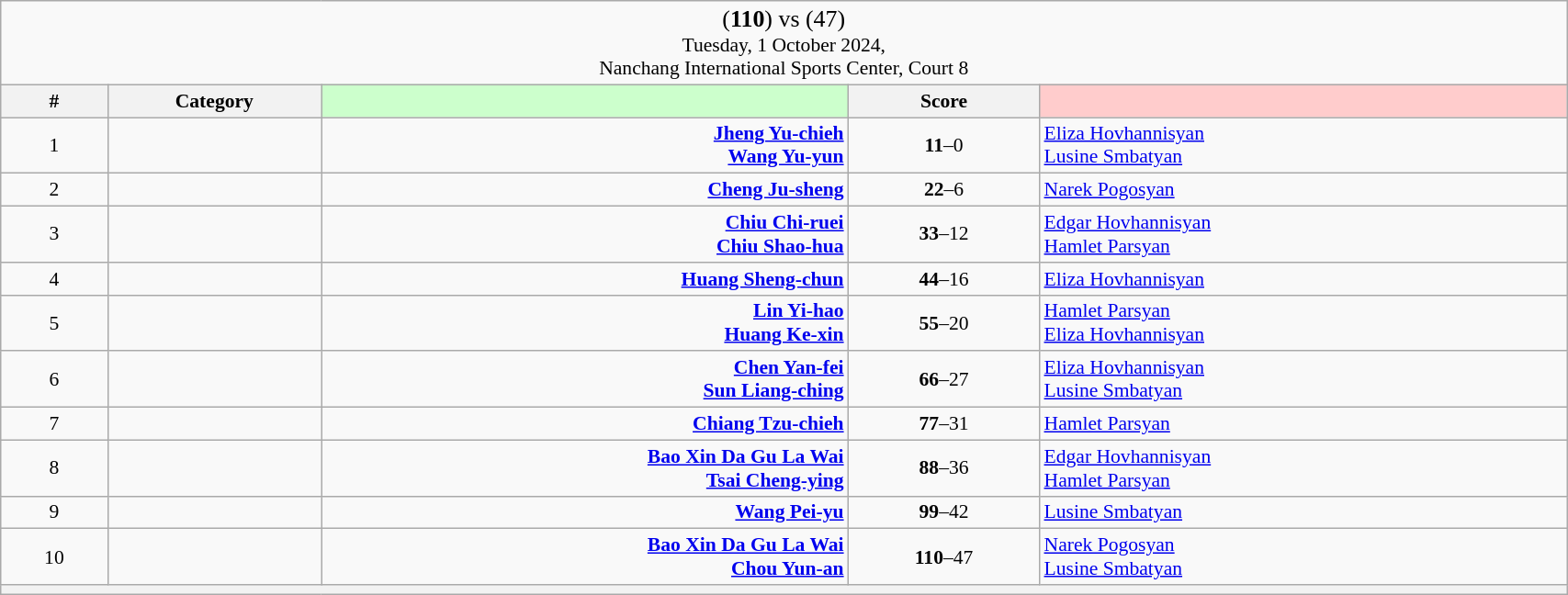<table class="wikitable mw-collapsible mw-collapsed" style="font-size:90%; text-align:center" width="90%">
<tr>
<td colspan="5"><big>(<strong>110</strong>) <strong></strong> vs  (47)</big><br>Tuesday, 1 October 2024, <br>Nanchang International Sports Center, Court 8</td>
</tr>
<tr>
<th width="25">#</th>
<th width="50">Category</th>
<th style="background-color:#CCFFCC" width="150"></th>
<th width="50">Score<br></th>
<th style="background-color:#FFCCCC" width="150"></th>
</tr>
<tr>
<td>1</td>
<td></td>
<td align="right"><strong><a href='#'>Jheng Yu-chieh</a> <br><a href='#'>Wang Yu-yun</a> </strong></td>
<td><strong>11</strong>–0<br></td>
<td align="left"> <a href='#'>Eliza Hovhannisyan</a><br> <a href='#'>Lusine Smbatyan</a></td>
</tr>
<tr>
<td>2</td>
<td></td>
<td align="right"><strong><a href='#'>Cheng Ju-sheng</a> </strong></td>
<td><strong>22</strong>–6<br></td>
<td align="left"> <a href='#'>Narek Pogosyan</a></td>
</tr>
<tr>
<td>3</td>
<td></td>
<td align="right"><strong><a href='#'>Chiu Chi-ruei</a> <br><a href='#'>Chiu Shao-hua</a> </strong></td>
<td><strong>33</strong>–12<br></td>
<td align="left"> <a href='#'>Edgar Hovhannisyan</a><br> <a href='#'>Hamlet Parsyan</a></td>
</tr>
<tr>
<td>4</td>
<td></td>
<td align="right"><strong><a href='#'>Huang Sheng-chun</a> </strong></td>
<td><strong>44</strong>–16<br></td>
<td align="left"> <a href='#'>Eliza Hovhannisyan</a></td>
</tr>
<tr>
<td>5</td>
<td></td>
<td align="right"><strong><a href='#'>Lin Yi-hao</a> <br><a href='#'>Huang Ke-xin</a> </strong></td>
<td><strong>55</strong>–20<br></td>
<td align="left"> <a href='#'>Hamlet Parsyan</a><br> <a href='#'>Eliza Hovhannisyan</a></td>
</tr>
<tr>
<td>6</td>
<td></td>
<td align="right"><strong><a href='#'>Chen Yan-fei</a> <br><a href='#'>Sun Liang-ching</a> </strong></td>
<td><strong>66</strong>–27<br></td>
<td align="left"> <a href='#'>Eliza Hovhannisyan</a><br> <a href='#'>Lusine Smbatyan</a></td>
</tr>
<tr>
<td>7</td>
<td></td>
<td align="right"><strong><a href='#'>Chiang Tzu-chieh</a> </strong></td>
<td><strong>77</strong>–31<br></td>
<td align="left"> <a href='#'>Hamlet Parsyan</a></td>
</tr>
<tr>
<td>8</td>
<td></td>
<td align="right"><strong><a href='#'>Bao Xin Da Gu La Wai</a> <br><a href='#'>Tsai Cheng-ying</a> </strong></td>
<td><strong>88</strong>–36<br></td>
<td align="left"> <a href='#'>Edgar Hovhannisyan</a><br> <a href='#'>Hamlet Parsyan</a></td>
</tr>
<tr>
<td>9</td>
<td></td>
<td align="right"><strong><a href='#'>Wang Pei-yu</a> </strong></td>
<td><strong>99</strong>–42<br></td>
<td align="left"> <a href='#'>Lusine Smbatyan</a></td>
</tr>
<tr>
<td>10</td>
<td></td>
<td align="right"><strong><a href='#'>Bao Xin Da Gu La Wai</a> <br><a href='#'>Chou Yun-an</a> </strong></td>
<td><strong>110</strong>–47<br></td>
<td align="left"> <a href='#'>Narek Pogosyan</a><br> <a href='#'>Lusine Smbatyan</a></td>
</tr>
<tr>
<th colspan="5"></th>
</tr>
</table>
